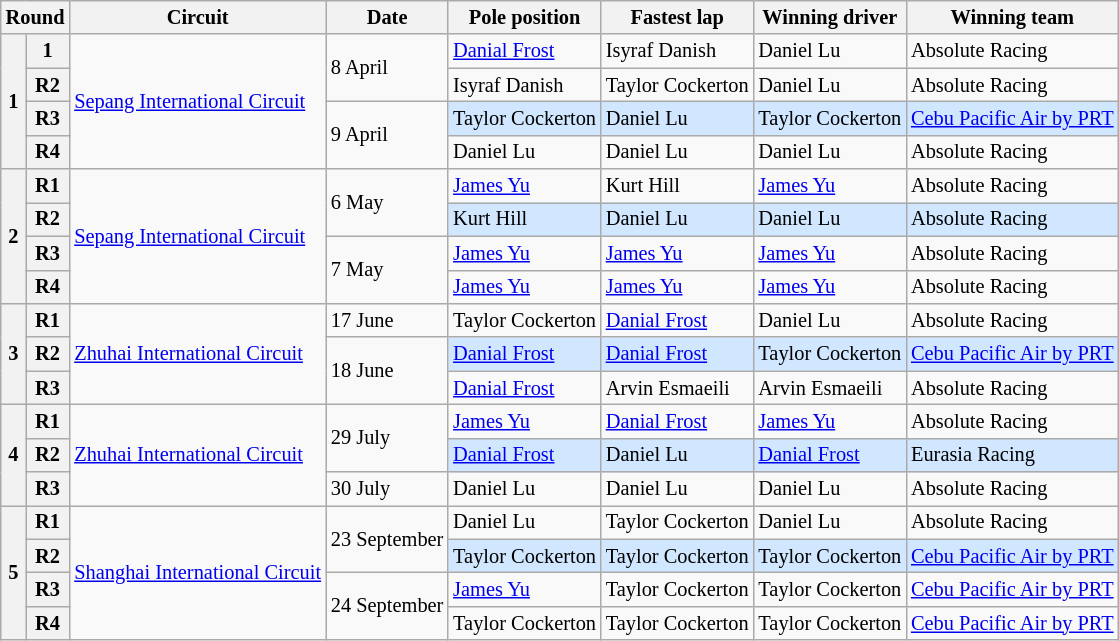<table class="wikitable" style="font-size: 85%;">
<tr>
<th colspan=2>Round</th>
<th>Circuit</th>
<th>Date</th>
<th>Pole position</th>
<th>Fastest lap</th>
<th>Winning driver</th>
<th>Winning team</th>
</tr>
<tr>
<th rowspan=4>1</th>
<th>1</th>
<td rowspan=4> <a href='#'>Sepang International Circuit</a></td>
<td rowspan=2>8 April</td>
<td> <a href='#'>Danial Frost</a></td>
<td> Isyraf Danish</td>
<td> Daniel Lu</td>
<td> Absolute Racing</td>
</tr>
<tr>
<th>R2</th>
<td> Isyraf Danish</td>
<td> Taylor Cockerton</td>
<td> Daniel Lu</td>
<td> Absolute Racing</td>
</tr>
<tr>
<th>R3</th>
<td rowspan=2>9 April</td>
<td style="background:#D0E7FF;"> Taylor Cockerton</td>
<td style="background:#D0E7FF;"> Daniel Lu</td>
<td style="background:#D0E7FF;"> Taylor Cockerton</td>
<td style="background:#D0E7FF;"> <a href='#'>Cebu Pacific Air by PRT</a></td>
</tr>
<tr>
<th>R4</th>
<td> Daniel Lu</td>
<td> Daniel Lu</td>
<td> Daniel Lu</td>
<td> Absolute Racing</td>
</tr>
<tr>
<th rowspan=4>2</th>
<th>R1</th>
<td rowspan=4> <a href='#'>Sepang International Circuit</a></td>
<td rowspan=2>6 May</td>
<td> <a href='#'>James Yu</a></td>
<td> Kurt Hill</td>
<td> <a href='#'>James Yu</a></td>
<td> Absolute Racing</td>
</tr>
<tr>
<th>R2</th>
<td style="background:#D0E7FF;"> Kurt Hill</td>
<td style="background:#D0E7FF;"> Daniel Lu</td>
<td style="background:#D0E7FF;"> Daniel Lu</td>
<td style="background:#D0E7FF;"> Absolute Racing</td>
</tr>
<tr>
<th>R3</th>
<td rowspan=2>7 May</td>
<td> <a href='#'>James Yu</a></td>
<td> <a href='#'>James Yu</a></td>
<td> <a href='#'>James Yu</a></td>
<td> Absolute Racing</td>
</tr>
<tr>
<th>R4</th>
<td> <a href='#'>James Yu</a></td>
<td> <a href='#'>James Yu</a></td>
<td> <a href='#'>James Yu</a></td>
<td> Absolute Racing</td>
</tr>
<tr>
<th rowspan=3>3</th>
<th>R1</th>
<td rowspan=3> <a href='#'>Zhuhai International Circuit</a></td>
<td>17 June</td>
<td> Taylor Cockerton</td>
<td> <a href='#'>Danial Frost</a></td>
<td> Daniel Lu</td>
<td> Absolute Racing</td>
</tr>
<tr>
<th>R2</th>
<td rowspan=2>18 June</td>
<td style="background:#D0E7FF;"> <a href='#'>Danial Frost</a></td>
<td style="background:#D0E7FF;"> <a href='#'>Danial Frost</a></td>
<td style="background:#D0E7FF;"> Taylor Cockerton</td>
<td style="background:#D0E7FF;"> <a href='#'>Cebu Pacific Air by PRT</a></td>
</tr>
<tr>
<th>R3</th>
<td> <a href='#'>Danial Frost</a></td>
<td> Arvin Esmaeili</td>
<td> Arvin Esmaeili</td>
<td> Absolute Racing</td>
</tr>
<tr>
<th rowspan=3>4</th>
<th>R1</th>
<td rowspan=3> <a href='#'>Zhuhai International Circuit</a></td>
<td rowspan=2>29 July</td>
<td> <a href='#'>James Yu</a></td>
<td> <a href='#'>Danial Frost</a></td>
<td> <a href='#'>James Yu</a></td>
<td> Absolute Racing</td>
</tr>
<tr>
<th>R2</th>
<td style="background:#D0E7FF;"> <a href='#'>Danial Frost</a></td>
<td style="background:#D0E7FF;"> Daniel Lu</td>
<td style="background:#D0E7FF;"> <a href='#'>Danial Frost</a></td>
<td style="background:#D0E7FF;"> Eurasia Racing</td>
</tr>
<tr>
<th>R3</th>
<td>30 July</td>
<td> Daniel Lu</td>
<td> Daniel Lu</td>
<td> Daniel Lu</td>
<td> Absolute Racing</td>
</tr>
<tr>
<th rowspan=4>5</th>
<th>R1</th>
<td rowspan=4 nowrap> <a href='#'>Shanghai International Circuit</a></td>
<td rowspan=2 nowrap>23 September</td>
<td> Daniel Lu</td>
<td> Taylor Cockerton</td>
<td> Daniel Lu</td>
<td> Absolute Racing</td>
</tr>
<tr>
<th>R2</th>
<td style="background:#D0E7FF;"> Taylor Cockerton</td>
<td style="background:#D0E7FF;"> Taylor Cockerton</td>
<td style="background:#D0E7FF;"> Taylor Cockerton</td>
<td style="background:#D0E7FF;"> <a href='#'>Cebu Pacific Air by PRT</a></td>
</tr>
<tr>
<th>R3</th>
<td rowspan=2>24 September</td>
<td> <a href='#'>James Yu</a></td>
<td> Taylor Cockerton</td>
<td> Taylor Cockerton</td>
<td> <a href='#'>Cebu Pacific Air by PRT</a></td>
</tr>
<tr>
<th>R4</th>
<td nowrap> Taylor Cockerton</td>
<td nowrap> Taylor Cockerton</td>
<td nowrap> Taylor Cockerton</td>
<td nowrap> <a href='#'>Cebu Pacific Air by PRT</a></td>
</tr>
</table>
